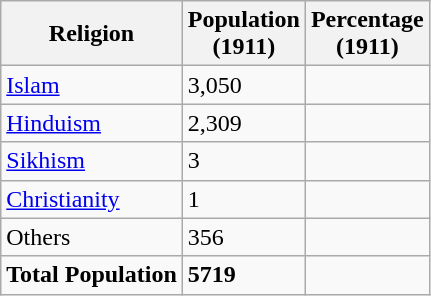<table class="wikitable sortable">
<tr>
<th>Religion</th>
<th>Population<br>(1911)</th>
<th>Percentage<br>(1911)</th>
</tr>
<tr>
<td><a href='#'>Islam</a> </td>
<td>3,050</td>
<td></td>
</tr>
<tr>
<td><a href='#'>Hinduism</a> </td>
<td>2,309</td>
<td></td>
</tr>
<tr>
<td><a href='#'>Sikhism</a> </td>
<td>3</td>
<td></td>
</tr>
<tr>
<td><a href='#'>Christianity</a> </td>
<td>1</td>
<td></td>
</tr>
<tr>
<td>Others </td>
<td>356</td>
<td></td>
</tr>
<tr>
<td><strong>Total Population</strong></td>
<td><strong>5719</strong></td>
<td><strong></strong></td>
</tr>
</table>
